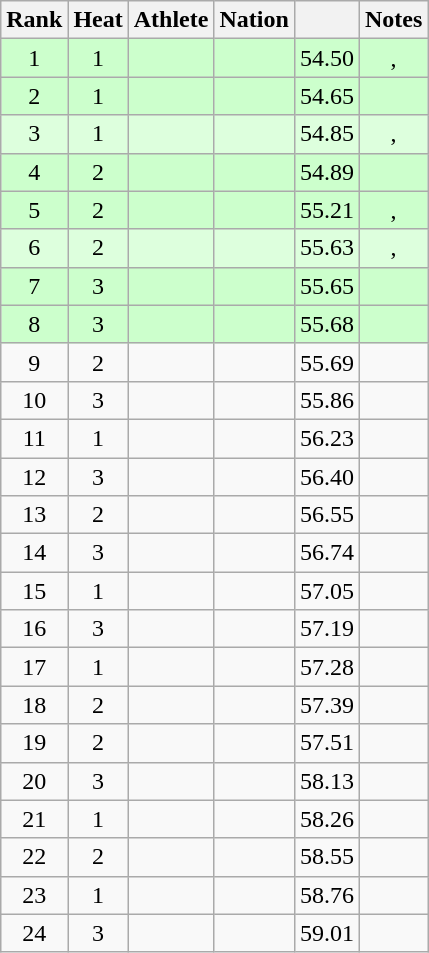<table class="wikitable sortable" style="text-align:center">
<tr>
<th scope="col">Rank</th>
<th scope="col">Heat</th>
<th scope="col">Athlete</th>
<th scope="col">Nation</th>
<th scope="col"></th>
<th scope="col">Notes</th>
</tr>
<tr bgcolor=ccffcc>
<td>1</td>
<td>1</td>
<td style="text-align:left"></td>
<td style="text-align:left"></td>
<td>54.50</td>
<td>, </td>
</tr>
<tr bgcolor=ccffcc>
<td>2</td>
<td>1</td>
<td style="text-align:left"></td>
<td style="text-align:left"></td>
<td>54.65</td>
<td></td>
</tr>
<tr bgcolor=ddffdd>
<td>3</td>
<td>1</td>
<td style="text-align:left"></td>
<td style="text-align:left"></td>
<td>54.85</td>
<td>, </td>
</tr>
<tr bgcolor=ccffcc>
<td>4</td>
<td>2</td>
<td style="text-align:left"></td>
<td style="text-align:left"></td>
<td>54.89</td>
<td></td>
</tr>
<tr bgcolor=ccffcc>
<td>5</td>
<td>2</td>
<td style="text-align:left"></td>
<td style="text-align:left"></td>
<td>55.21</td>
<td>, </td>
</tr>
<tr bgcolor=ddffdd>
<td>6</td>
<td>2</td>
<td style="text-align:left"></td>
<td style="text-align:left"></td>
<td>55.63</td>
<td>, </td>
</tr>
<tr bgcolor=ccffcc>
<td>7</td>
<td>3</td>
<td style="text-align:left"></td>
<td style="text-align:left"></td>
<td>55.65</td>
<td></td>
</tr>
<tr bgcolor=ccffcc>
<td>8</td>
<td>3</td>
<td style="text-align:left"></td>
<td style="text-align:left"></td>
<td>55.68</td>
<td></td>
</tr>
<tr>
<td>9</td>
<td>2</td>
<td style="text-align:left"></td>
<td style="text-align:left"></td>
<td>55.69</td>
<td></td>
</tr>
<tr>
<td>10</td>
<td>3</td>
<td style="text-align:left"></td>
<td style="text-align:left"></td>
<td>55.86</td>
<td></td>
</tr>
<tr>
<td>11</td>
<td>1</td>
<td style="text-align:left"></td>
<td style="text-align:left"></td>
<td>56.23</td>
<td></td>
</tr>
<tr>
<td>12</td>
<td>3</td>
<td style="text-align:left"></td>
<td style="text-align:left"></td>
<td>56.40</td>
<td></td>
</tr>
<tr>
<td>13</td>
<td>2</td>
<td style="text-align:left"></td>
<td style="text-align:left"></td>
<td>56.55</td>
<td></td>
</tr>
<tr>
<td>14</td>
<td>3</td>
<td style="text-align:left"></td>
<td style="text-align:left"></td>
<td>56.74</td>
<td></td>
</tr>
<tr>
<td>15</td>
<td>1</td>
<td style="text-align:left"></td>
<td style="text-align:left"></td>
<td>57.05</td>
<td></td>
</tr>
<tr>
<td>16</td>
<td>3</td>
<td style="text-align:left"></td>
<td style="text-align:left"></td>
<td>57.19</td>
<td></td>
</tr>
<tr>
<td>17</td>
<td>1</td>
<td style="text-align:left"></td>
<td style="text-align:left"></td>
<td>57.28</td>
<td></td>
</tr>
<tr>
<td>18</td>
<td>2</td>
<td style="text-align:left"></td>
<td style="text-align:left"></td>
<td>57.39</td>
<td></td>
</tr>
<tr>
<td>19</td>
<td>2</td>
<td style="text-align:left"></td>
<td style="text-align:left"></td>
<td>57.51</td>
<td></td>
</tr>
<tr>
<td>20</td>
<td>3</td>
<td style="text-align:left"></td>
<td style="text-align:left"></td>
<td>58.13</td>
<td></td>
</tr>
<tr>
<td>21</td>
<td>1</td>
<td style="text-align:left"></td>
<td style="text-align:left"></td>
<td>58.26</td>
<td></td>
</tr>
<tr>
<td>22</td>
<td>2</td>
<td style="text-align:left"></td>
<td style="text-align:left"></td>
<td>58.55</td>
<td></td>
</tr>
<tr>
<td>23</td>
<td>1</td>
<td style="text-align:left"></td>
<td style="text-align:left"></td>
<td>58.76</td>
<td></td>
</tr>
<tr>
<td>24</td>
<td>3</td>
<td style="text-align:left"></td>
<td style="text-align:left"></td>
<td>59.01</td>
<td></td>
</tr>
</table>
